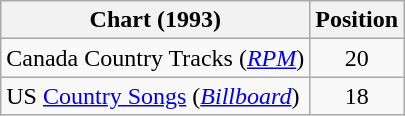<table class="wikitable sortable">
<tr>
<th scope="col">Chart (1993)</th>
<th scope="col">Position</th>
</tr>
<tr>
<td>Canada Country Tracks (<em><a href='#'>RPM</a></em>)</td>
<td align="center">20</td>
</tr>
<tr>
<td>US <a href='#'>Country Songs</a> (<em><a href='#'>Billboard</a></em>)</td>
<td align="center">18</td>
</tr>
</table>
